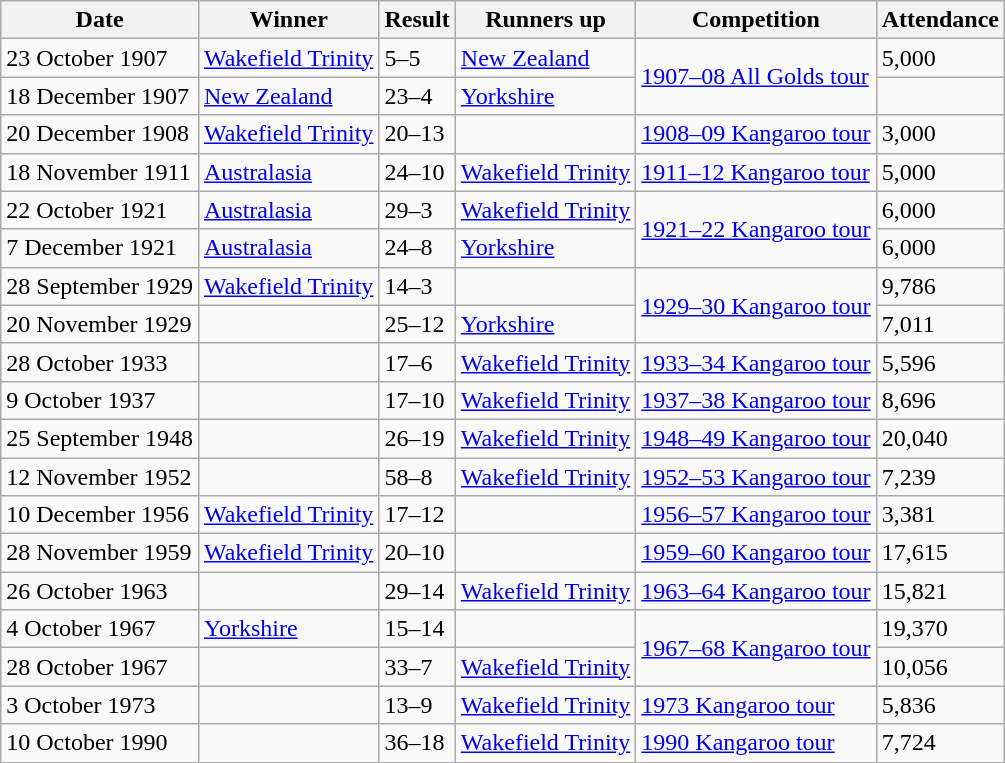<table class="wikitable">
<tr>
<th>Date</th>
<th>Winner</th>
<th>Result</th>
<th>Runners up</th>
<th>Competition</th>
<th>Attendance</th>
</tr>
<tr>
<td>23 October 1907</td>
<td> <a href='#'>Wakefield Trinity</a></td>
<td>5–5</td>
<td> <a href='#'>New Zealand</a></td>
<td rowspan=2><a href='#'>1907–08 All Golds tour</a></td>
<td>5,000</td>
</tr>
<tr>
<td>18 December 1907</td>
<td> <a href='#'>New Zealand</a></td>
<td>23–4</td>
<td> <a href='#'>Yorkshire</a></td>
<td></td>
</tr>
<tr>
<td>20 December 1908</td>
<td> <a href='#'>Wakefield Trinity</a></td>
<td>20–13</td>
<td> </td>
<td><a href='#'>1908–09 Kangaroo tour</a></td>
<td>3,000</td>
</tr>
<tr>
<td>18 November 1911</td>
<td> <a href='#'>Australasia</a></td>
<td>24–10</td>
<td> <a href='#'>Wakefield Trinity</a></td>
<td><a href='#'>1911–12 Kangaroo tour</a></td>
<td>5,000</td>
</tr>
<tr>
<td>22 October 1921</td>
<td> <a href='#'>Australasia</a></td>
<td>29–3</td>
<td> <a href='#'>Wakefield Trinity</a></td>
<td rowspan=2><a href='#'>1921–22 Kangaroo tour</a></td>
<td>6,000</td>
</tr>
<tr>
<td>7 December 1921</td>
<td> <a href='#'>Australasia</a></td>
<td>24–8</td>
<td> <a href='#'>Yorkshire</a></td>
<td>6,000</td>
</tr>
<tr>
<td>28 September 1929</td>
<td> <a href='#'>Wakefield Trinity</a></td>
<td>14–3</td>
<td> </td>
<td rowspan=2><a href='#'>1929–30 Kangaroo tour</a></td>
<td>9,786</td>
</tr>
<tr>
<td>20 November 1929</td>
<td> </td>
<td>25–12</td>
<td> <a href='#'>Yorkshire</a></td>
<td>7,011</td>
</tr>
<tr>
<td>28 October 1933</td>
<td> </td>
<td>17–6</td>
<td> <a href='#'>Wakefield Trinity</a></td>
<td><a href='#'>1933–34 Kangaroo tour</a></td>
<td>5,596</td>
</tr>
<tr>
<td>9 October 1937</td>
<td> </td>
<td>17–10</td>
<td> <a href='#'>Wakefield Trinity</a></td>
<td><a href='#'>1937–38 Kangaroo tour</a></td>
<td>8,696</td>
</tr>
<tr>
<td>25 September 1948</td>
<td> </td>
<td>26–19</td>
<td> <a href='#'>Wakefield Trinity</a></td>
<td><a href='#'>1948–49 Kangaroo tour</a></td>
<td>20,040</td>
</tr>
<tr>
<td>12 November 1952</td>
<td> </td>
<td>58–8</td>
<td> <a href='#'>Wakefield Trinity</a></td>
<td><a href='#'>1952–53 Kangaroo tour</a></td>
<td>7,239</td>
</tr>
<tr>
<td>10 December 1956</td>
<td> <a href='#'>Wakefield Trinity</a></td>
<td>17–12</td>
<td> </td>
<td><a href='#'>1956–57 Kangaroo tour</a></td>
<td>3,381</td>
</tr>
<tr>
<td>28 November 1959</td>
<td> <a href='#'>Wakefield Trinity</a></td>
<td>20–10</td>
<td> </td>
<td><a href='#'>1959–60 Kangaroo tour</a></td>
<td>17,615</td>
</tr>
<tr>
<td>26 October 1963</td>
<td> </td>
<td>29–14</td>
<td> <a href='#'>Wakefield Trinity</a></td>
<td><a href='#'>1963–64 Kangaroo tour</a></td>
<td>15,821</td>
</tr>
<tr>
<td>4 October 1967</td>
<td> <a href='#'>Yorkshire</a></td>
<td>15–14</td>
<td> </td>
<td rowspan=2><a href='#'>1967–68 Kangaroo tour</a></td>
<td>19,370</td>
</tr>
<tr>
<td>28 October 1967</td>
<td> </td>
<td>33–7</td>
<td> <a href='#'>Wakefield Trinity</a></td>
<td>10,056</td>
</tr>
<tr>
<td>3 October 1973</td>
<td> </td>
<td>13–9</td>
<td> <a href='#'>Wakefield Trinity</a></td>
<td><a href='#'>1973 Kangaroo tour</a></td>
<td>5,836</td>
</tr>
<tr>
<td>10 October 1990</td>
<td> </td>
<td>36–18</td>
<td> <a href='#'>Wakefield Trinity</a></td>
<td><a href='#'>1990 Kangaroo tour</a></td>
<td>7,724</td>
</tr>
</table>
